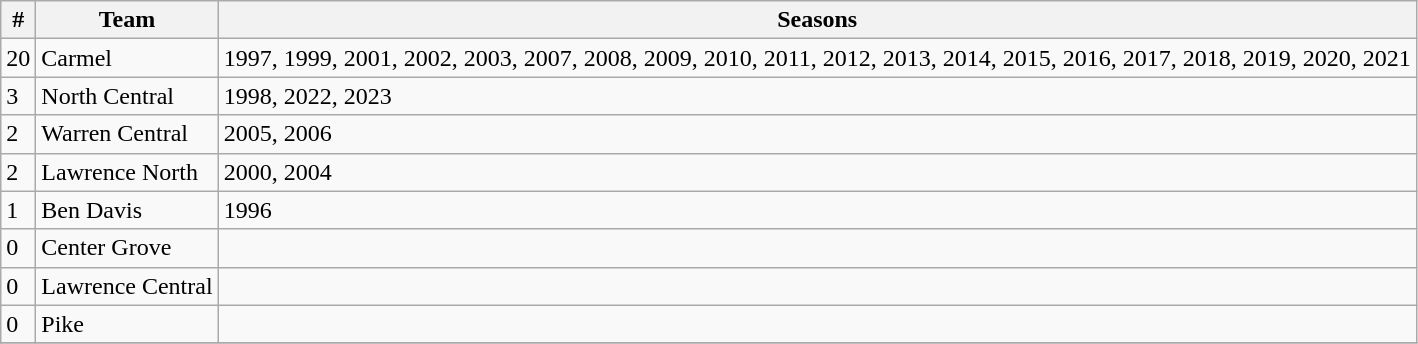<table class="wikitable" style=>
<tr>
<th>#</th>
<th>Team</th>
<th>Seasons</th>
</tr>
<tr>
<td>20</td>
<td>Carmel</td>
<td>1997, 1999, 2001, 2002, 2003, 2007, 2008, 2009, 2010, 2011, 2012, 2013, 2014, 2015, 2016, 2017, 2018, 2019, 2020, 2021</td>
</tr>
<tr>
<td>3</td>
<td>North Central</td>
<td>1998, 2022, 2023</td>
</tr>
<tr>
<td>2</td>
<td>Warren Central</td>
<td>2005, 2006</td>
</tr>
<tr>
<td>2</td>
<td>Lawrence North</td>
<td>2000, 2004</td>
</tr>
<tr>
<td>1</td>
<td>Ben Davis</td>
<td>1996</td>
</tr>
<tr>
<td>0</td>
<td>Center Grove</td>
<td></td>
</tr>
<tr>
<td>0</td>
<td>Lawrence Central</td>
<td></td>
</tr>
<tr>
<td>0</td>
<td>Pike</td>
<td></td>
</tr>
<tr>
</tr>
</table>
